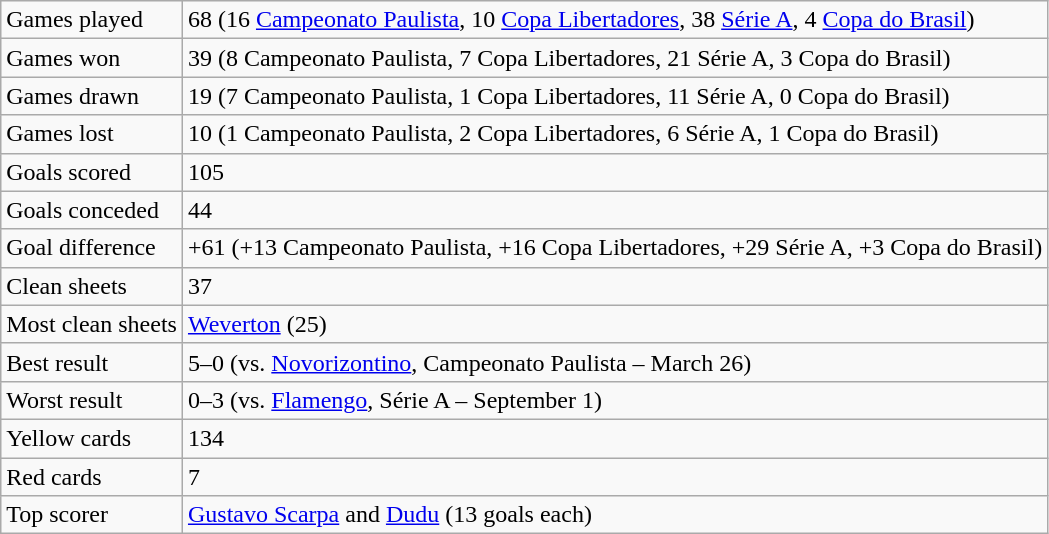<table class="wikitable">
<tr>
<td>Games played</td>
<td>68 (16 <a href='#'>Campeonato Paulista</a>, 10 <a href='#'>Copa Libertadores</a>, 38 <a href='#'>Série A</a>, 4 <a href='#'>Copa do Brasil</a>)</td>
</tr>
<tr>
<td>Games won</td>
<td>39 (8 Campeonato Paulista, 7 Copa Libertadores, 21 Série A, 3 Copa do Brasil)</td>
</tr>
<tr>
<td>Games drawn</td>
<td>19 (7 Campeonato Paulista, 1 Copa Libertadores, 11 Série A, 0 Copa do Brasil)</td>
</tr>
<tr>
<td>Games lost</td>
<td>10 (1 Campeonato Paulista, 2 Copa Libertadores, 6 Série A, 1 Copa do Brasil)</td>
</tr>
<tr>
<td>Goals scored</td>
<td>105</td>
</tr>
<tr>
<td>Goals conceded</td>
<td>44</td>
</tr>
<tr>
<td>Goal difference</td>
<td>+61 (+13 Campeonato Paulista, +16 Copa Libertadores, +29 Série A, +3 Copa do Brasil)</td>
</tr>
<tr>
<td>Clean sheets</td>
<td>37</td>
</tr>
<tr>
<td>Most clean sheets</td>
<td><a href='#'>Weverton</a> (25)</td>
</tr>
<tr>
<td>Best result</td>
<td>5–0 (vs. <a href='#'>Novorizontino</a>, Campeonato Paulista – March 26)</td>
</tr>
<tr>
<td>Worst result</td>
<td>0–3 (vs. <a href='#'>Flamengo</a>, Série A – September 1)</td>
</tr>
<tr>
<td>Yellow cards</td>
<td>134</td>
</tr>
<tr>
<td>Red cards</td>
<td>7</td>
</tr>
<tr>
<td>Top scorer</td>
<td><a href='#'>Gustavo Scarpa</a> and <a href='#'>Dudu</a> (13 goals each)</td>
</tr>
</table>
